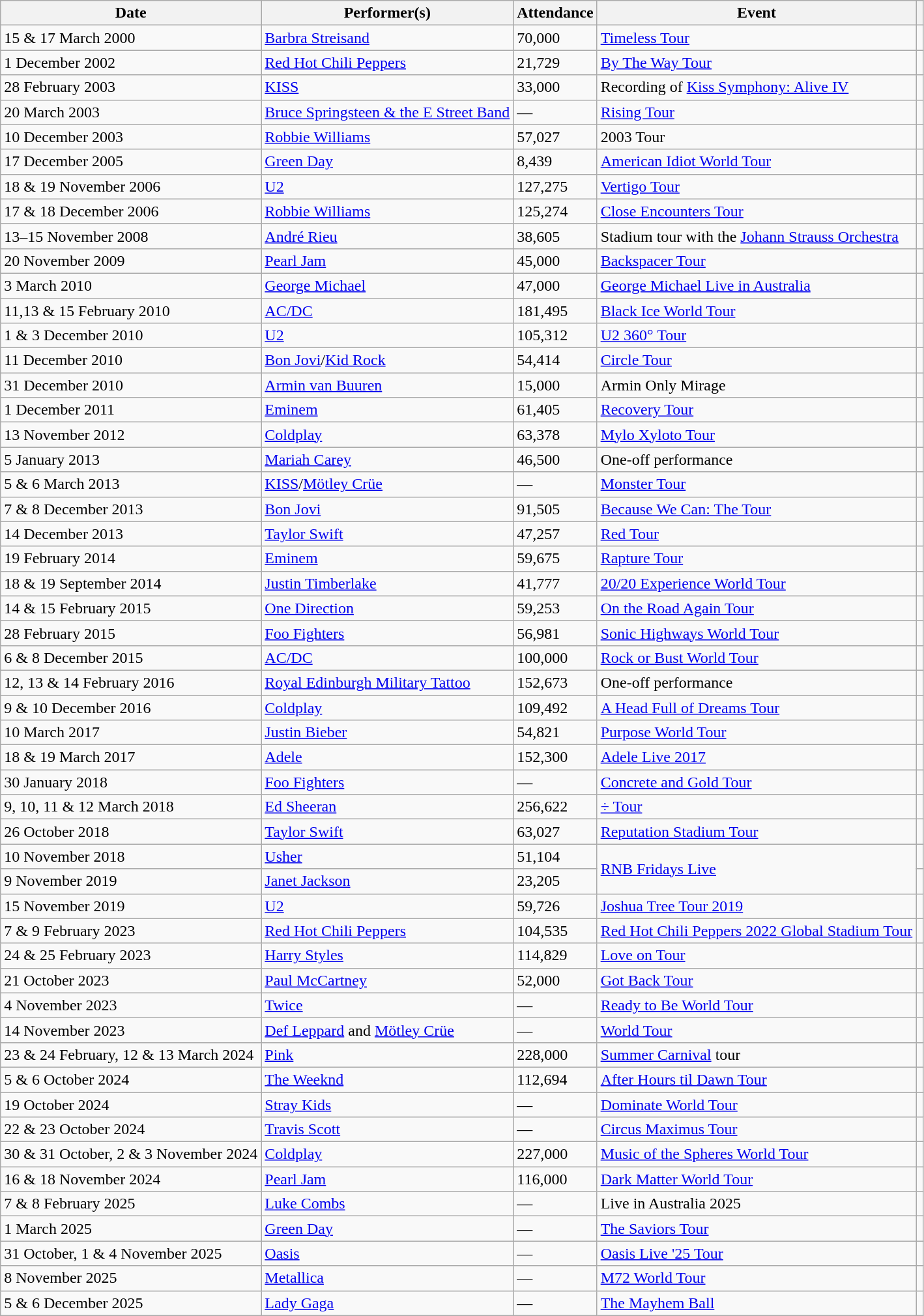<table class="wikitable sortable mw-collapsible mw-collapsed">
<tr>
<th>Date</th>
<th>Performer(s)</th>
<th>Attendance</th>
<th>Event</th>
<th></th>
</tr>
<tr style="text-align: left;">
<td>15 & 17 March 2000</td>
<td><a href='#'>Barbra Streisand</a></td>
<td style="text-align: left;">70,000</td>
<td><a href='#'>Timeless Tour</a></td>
<td></td>
</tr>
<tr style="text-align: left;">
<td>1 December 2002</td>
<td><a href='#'>Red Hot Chili Peppers</a></td>
<td style="text-align: left;">21,729</td>
<td><a href='#'>By The Way Tour</a></td>
<td></td>
</tr>
<tr>
<td style="text-align: left;">28 February 2003</td>
<td style="text-align: left;"><a href='#'>KISS</a></td>
<td style="text-align: left;">33,000</td>
<td style="text-align: left;">Recording of <a href='#'>Kiss Symphony: Alive IV</a></td>
<td></td>
</tr>
<tr>
<td style="text-align: left;">20 March 2003</td>
<td style="text-align: left;"><a href='#'>Bruce Springsteen & the E Street Band</a></td>
<td style="text-align: left;">—</td>
<td style="text-align: left;"><a href='#'>Rising Tour</a></td>
<td></td>
</tr>
<tr style="text-align: left;">
<td style="text-align: left;">10 December 2003</td>
<td style="text-align: left;"><a href='#'>Robbie Williams</a></td>
<td style="text-align: left;">57,027</td>
<td style="text-align: left;">2003 Tour</td>
<td></td>
</tr>
<tr style="text-align: left;">
<td>17 December 2005</td>
<td><a href='#'>Green Day</a></td>
<td style="text-align: left;">8,439</td>
<td><a href='#'>American Idiot World Tour</a></td>
<td></td>
</tr>
<tr style="text-align: left;">
<td>18 & 19 November 2006</td>
<td><a href='#'>U2</a></td>
<td style="text-align: left;">127,275</td>
<td><a href='#'>Vertigo Tour</a></td>
<td></td>
</tr>
<tr style="text-align: left;">
<td>17 & 18 December 2006</td>
<td><a href='#'>Robbie Williams</a></td>
<td>125,274</td>
<td><a href='#'>Close Encounters Tour</a></td>
<td></td>
</tr>
<tr style="text-align: left;">
<td>13–15 November 2008</td>
<td><a href='#'>André Rieu</a></td>
<td>38,605</td>
<td>Stadium tour with the <a href='#'>Johann Strauss Orchestra</a></td>
<td></td>
</tr>
<tr style="text-align: left;">
<td>20 November 2009</td>
<td><a href='#'>Pearl Jam</a></td>
<td>45,000</td>
<td><a href='#'>Backspacer Tour</a></td>
<td></td>
</tr>
<tr style="text-align: left;">
<td>3 March 2010</td>
<td><a href='#'>George Michael</a></td>
<td>47,000</td>
<td><a href='#'>George Michael Live in Australia</a></td>
<td></td>
</tr>
<tr style="text-align: left;">
<td>11,13 & 15 February 2010</td>
<td><a href='#'>AC/DC</a></td>
<td>181,495</td>
<td><a href='#'>Black Ice World Tour</a></td>
<td></td>
</tr>
<tr style="text-align: left;">
<td>1 & 3 December 2010</td>
<td><a href='#'>U2</a></td>
<td>105,312</td>
<td><a href='#'>U2 360° Tour</a></td>
<td></td>
</tr>
<tr style="text-align: left;">
<td>11 December 2010</td>
<td><a href='#'>Bon Jovi</a>/<a href='#'>Kid Rock</a></td>
<td>54,414</td>
<td><a href='#'>Circle Tour</a></td>
<td></td>
</tr>
<tr style="text-align: left;">
<td>31 December 2010</td>
<td><a href='#'>Armin van Buuren</a></td>
<td>15,000</td>
<td>Armin Only Mirage</td>
<td></td>
</tr>
<tr style="text-align: left;">
<td>1 December 2011</td>
<td><a href='#'>Eminem</a></td>
<td>61,405</td>
<td><a href='#'>Recovery Tour</a></td>
<td></td>
</tr>
<tr style="text-align: left;">
<td>13 November 2012</td>
<td><a href='#'>Coldplay</a></td>
<td>63,378</td>
<td><a href='#'>Mylo Xyloto Tour</a></td>
<td></td>
</tr>
<tr style="text-align: left;">
<td>5 January 2013</td>
<td><a href='#'>Mariah Carey</a></td>
<td>46,500</td>
<td>One-off performance</td>
<td></td>
</tr>
<tr>
<td style="text-align: left;">5 & 6 March 2013</td>
<td style="text-align: left;"><a href='#'>KISS</a>/<a href='#'>Mötley Crüe</a></td>
<td style="text-align: left;">—</td>
<td style="text-align: left;"><a href='#'>Monster Tour</a></td>
<td></td>
</tr>
<tr style="text-align: left;">
<td>7 & 8 December 2013</td>
<td><a href='#'>Bon Jovi</a></td>
<td>91,505</td>
<td><a href='#'>Because We Can: The Tour</a></td>
<td></td>
</tr>
<tr style="text-align: left;">
<td>14 December 2013</td>
<td><a href='#'>Taylor Swift</a></td>
<td>47,257</td>
<td><a href='#'>Red Tour</a></td>
<td></td>
</tr>
<tr style="text-align: left;">
<td>19 February 2014</td>
<td><a href='#'>Eminem</a></td>
<td>59,675</td>
<td><a href='#'>Rapture Tour</a></td>
<td></td>
</tr>
<tr>
<td>18 & 19 September 2014</td>
<td><a href='#'>Justin Timberlake</a></td>
<td>41,777</td>
<td><a href='#'>20/20 Experience World Tour</a></td>
<td></td>
</tr>
<tr>
<td>14 & 15 February 2015</td>
<td><a href='#'>One Direction</a></td>
<td>59,253</td>
<td><a href='#'>On the Road Again Tour</a></td>
<td></td>
</tr>
<tr>
<td>28 February 2015</td>
<td><a href='#'>Foo Fighters</a></td>
<td>56,981</td>
<td><a href='#'>Sonic Highways World Tour</a></td>
<td></td>
</tr>
<tr>
<td>6 & 8 December 2015</td>
<td><a href='#'>AC/DC</a></td>
<td>100,000</td>
<td><a href='#'>Rock or Bust World Tour</a></td>
<td></td>
</tr>
<tr>
<td>12, 13 & 14 February 2016</td>
<td><a href='#'>Royal Edinburgh Military Tattoo</a></td>
<td>152,673</td>
<td>One-off performance</td>
<td></td>
</tr>
<tr>
<td>9 & 10 December 2016</td>
<td><a href='#'>Coldplay</a></td>
<td>109,492</td>
<td><a href='#'>A Head Full of Dreams Tour</a></td>
<td></td>
</tr>
<tr>
<td>10 March 2017</td>
<td><a href='#'>Justin Bieber</a></td>
<td>54,821</td>
<td><a href='#'>Purpose World Tour</a></td>
<td></td>
</tr>
<tr>
<td>18 & 19 March 2017</td>
<td><a href='#'>Adele</a></td>
<td>152,300</td>
<td><a href='#'>Adele Live 2017</a></td>
<td></td>
</tr>
<tr>
<td>30 January 2018</td>
<td><a href='#'>Foo Fighters</a></td>
<td>—</td>
<td><a href='#'>Concrete and Gold Tour</a></td>
<td></td>
</tr>
<tr>
<td>9, 10, 11 & 12 March 2018</td>
<td><a href='#'>Ed Sheeran</a></td>
<td>256,622</td>
<td><a href='#'>÷ Tour</a></td>
<td></td>
</tr>
<tr>
<td>26 October 2018</td>
<td><a href='#'>Taylor Swift</a></td>
<td>63,027</td>
<td><a href='#'>Reputation Stadium Tour</a></td>
<td></td>
</tr>
<tr>
<td>10 November 2018</td>
<td><a href='#'>Usher</a></td>
<td>51,104</td>
<td rowspan="2"><a href='#'>RNB Fridays Live</a></td>
<td></td>
</tr>
<tr>
<td>9 November 2019</td>
<td><a href='#'>Janet Jackson</a></td>
<td>23,205</td>
<td></td>
</tr>
<tr>
<td>15 November 2019</td>
<td><a href='#'>U2</a></td>
<td>59,726</td>
<td><a href='#'>Joshua Tree Tour 2019</a></td>
<td></td>
</tr>
<tr>
<td>7 & 9 February 2023</td>
<td><a href='#'>Red Hot Chili Peppers</a></td>
<td>104,535</td>
<td><a href='#'>Red Hot Chili Peppers 2022 Global Stadium Tour</a></td>
<td></td>
</tr>
<tr>
<td>24 & 25 February 2023</td>
<td><a href='#'>Harry Styles</a></td>
<td>114,829</td>
<td><a href='#'>Love on Tour</a></td>
<td></td>
</tr>
<tr>
<td>21 October 2023</td>
<td><a href='#'>Paul McCartney</a></td>
<td>52,000</td>
<td><a href='#'>Got Back Tour</a></td>
<td></td>
</tr>
<tr>
<td>4 November 2023</td>
<td><a href='#'>Twice</a></td>
<td>—</td>
<td><a href='#'>Ready to Be World Tour</a></td>
<td></td>
</tr>
<tr>
<td>14 November 2023</td>
<td><a href='#'>Def Leppard</a> and <a href='#'>Mötley Crüe</a></td>
<td>—</td>
<td><a href='#'>World Tour</a></td>
<td></td>
</tr>
<tr>
<td>23 & 24 February, 12 & 13 March 2024</td>
<td><a href='#'>Pink</a></td>
<td>228,000</td>
<td><a href='#'>Summer Carnival</a> tour</td>
<td></td>
</tr>
<tr>
<td>5 & 6 October 2024</td>
<td><a href='#'>The Weeknd</a></td>
<td>112,694</td>
<td><a href='#'>After Hours til Dawn Tour</a></td>
<td></td>
</tr>
<tr>
<td>19 October 2024</td>
<td><a href='#'>Stray Kids</a></td>
<td>—</td>
<td><a href='#'>Dominate World Tour</a></td>
<td></td>
</tr>
<tr>
<td>22 & 23 October 2024</td>
<td><a href='#'>Travis Scott</a></td>
<td>—</td>
<td><a href='#'>Circus Maximus Tour</a></td>
<td></td>
</tr>
<tr>
<td>30 & 31 October, 2 & 3 November 2024</td>
<td><a href='#'>Coldplay</a></td>
<td>227,000</td>
<td><a href='#'>Music of the Spheres World Tour</a></td>
<td></td>
</tr>
<tr>
<td>16 & 18 November 2024</td>
<td><a href='#'>Pearl Jam</a></td>
<td>116,000</td>
<td><a href='#'>Dark Matter World Tour</a></td>
<td></td>
</tr>
<tr>
<td>7 & 8 February 2025</td>
<td><a href='#'>Luke Combs</a></td>
<td>—</td>
<td>Live in Australia 2025</td>
<td></td>
</tr>
<tr>
<td>1 March 2025</td>
<td><a href='#'>Green Day</a></td>
<td>—</td>
<td><a href='#'>The Saviors Tour</a></td>
<td></td>
</tr>
<tr>
<td>31 October, 1 & 4 November 2025</td>
<td><a href='#'>Oasis</a></td>
<td>—</td>
<td><a href='#'>Oasis Live '25 Tour</a></td>
<td></td>
</tr>
<tr>
<td>8 November 2025</td>
<td><a href='#'>Metallica</a></td>
<td>—</td>
<td><a href='#'>M72 World Tour</a></td>
<td></td>
</tr>
<tr>
<td>5 & 6 December 2025</td>
<td><a href='#'>Lady Gaga</a></td>
<td>—</td>
<td><a href='#'>The Mayhem Ball</a></td>
<td></td>
</tr>
</table>
